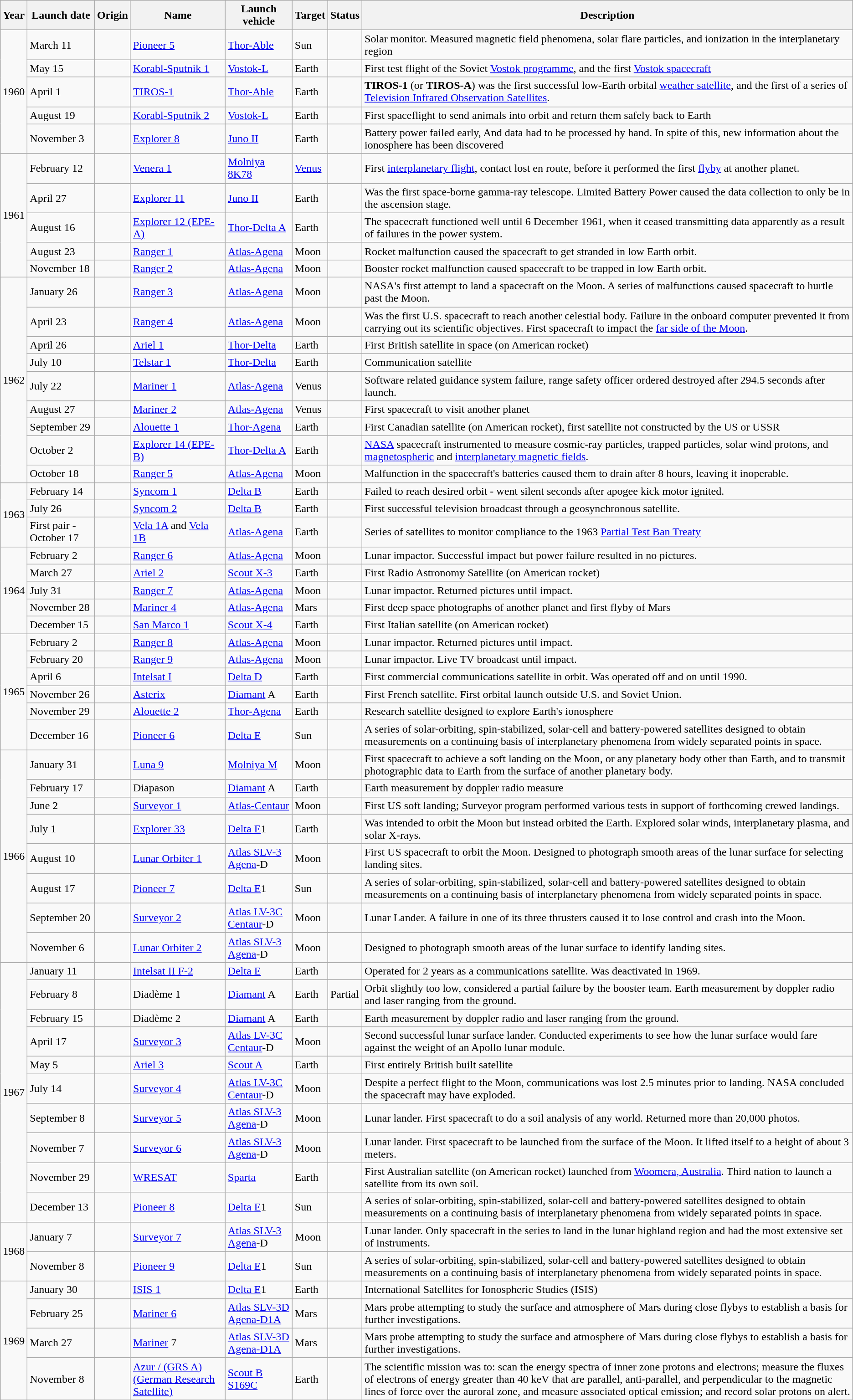<table class="wikitable sortable mw-collapsible">
<tr>
<th scope="col" class="unsortable">Year</th>
<th scope="col" class="unsortable">Launch date</th>
<th scope="col">Origin</th>
<th scope="col">Name</th>
<th scope="col" class="unsortable">Launch vehicle</th>
<th scope="col" class="unsortable">Target</th>
<th scope="col">Status</th>
<th scope="col" class="unsortable">Description</th>
</tr>
<tr>
<td rowspan="5">1960</td>
<td>March 11</td>
<td></td>
<td><a href='#'>Pioneer 5</a></td>
<td><a href='#'>Thor-Able</a></td>
<td>Sun</td>
<td></td>
<td>Solar monitor. Measured magnetic field phenomena, solar flare particles, and ionization in the interplanetary region</td>
</tr>
<tr>
<td>May 15</td>
<td></td>
<td><a href='#'>Korabl-Sputnik 1</a></td>
<td><a href='#'>Vostok-L</a></td>
<td>Earth</td>
<td></td>
<td>First test flight of the Soviet <a href='#'>Vostok programme</a>, and the first <a href='#'>Vostok spacecraft</a></td>
</tr>
<tr>
<td>April 1</td>
<td></td>
<td><a href='#'>TIROS-1</a></td>
<td><a href='#'>Thor-Able</a></td>
<td>Earth</td>
<td></td>
<td><strong>TIROS-1</strong> (or <strong>TIROS-A</strong>) was the first successful low-Earth orbital <a href='#'>weather satellite</a>, and the first of a series of <a href='#'>Television Infrared Observation Satellites</a>.</td>
</tr>
<tr>
<td>August 19</td>
<td></td>
<td><a href='#'>Korabl-Sputnik 2</a></td>
<td><a href='#'>Vostok-L</a></td>
<td>Earth</td>
<td></td>
<td>First spaceflight to send animals into orbit and return them safely back to Earth</td>
</tr>
<tr>
<td>November 3</td>
<td></td>
<td><a href='#'>Explorer 8</a></td>
<td><a href='#'>Juno II</a></td>
<td>Earth</td>
<td></td>
<td>Battery power failed early, And data had to be processed by hand. In spite of this, new information about the ionosphere has been discovered</td>
</tr>
<tr>
<td rowspan="5">1961</td>
<td>February 12</td>
<td></td>
<td><a href='#'>Venera 1</a></td>
<td><a href='#'>Molniya 8K78</a></td>
<td><a href='#'>Venus</a></td>
<td></td>
<td>First <a href='#'>interplanetary flight</a>, contact lost en route, before it performed the first <a href='#'>flyby</a> at another planet.</td>
</tr>
<tr>
<td>April 27</td>
<td></td>
<td><a href='#'>Explorer 11</a></td>
<td><a href='#'>Juno II</a></td>
<td>Earth</td>
<td></td>
<td>Was the first space-borne gamma-ray telescope. Limited Battery Power caused the data collection to only be in the ascension stage.</td>
</tr>
<tr>
<td>August 16</td>
<td></td>
<td><a href='#'>Explorer 12 (EPE-A)</a></td>
<td><a href='#'>Thor-Delta A</a></td>
<td>Earth</td>
<td></td>
<td>The spacecraft functioned well until 6 December 1961, when it ceased transmitting data apparently as a result of failures in the power system.</td>
</tr>
<tr>
<td>August 23</td>
<td></td>
<td><a href='#'>Ranger 1</a></td>
<td><a href='#'>Atlas-Agena</a></td>
<td>Moon</td>
<td></td>
<td>Rocket malfunction caused the spacecraft to get stranded in low Earth orbit.</td>
</tr>
<tr>
<td>November 18</td>
<td></td>
<td><a href='#'>Ranger 2</a></td>
<td><a href='#'>Atlas-Agena</a></td>
<td>Moon</td>
<td></td>
<td>Booster rocket malfunction caused spacecraft to be trapped in low Earth orbit.</td>
</tr>
<tr>
<td rowspan="9">1962</td>
<td>January 26</td>
<td></td>
<td><a href='#'>Ranger 3</a></td>
<td><a href='#'>Atlas-Agena</a></td>
<td>Moon</td>
<td></td>
<td>NASA's first attempt to land a spacecraft on the Moon. A series of malfunctions caused spacecraft to hurtle past the Moon.</td>
</tr>
<tr>
<td>April 23</td>
<td></td>
<td><a href='#'>Ranger 4</a></td>
<td><a href='#'>Atlas-Agena</a></td>
<td>Moon</td>
<td></td>
<td>Was the first U.S. spacecraft to reach another celestial body. Failure in the onboard computer prevented it from carrying out its scientific objectives. First spacecraft to impact the <a href='#'>far side of the Moon</a>.</td>
</tr>
<tr>
<td>April 26</td>
<td></td>
<td><a href='#'>Ariel 1</a></td>
<td><a href='#'>Thor-Delta</a></td>
<td>Earth</td>
<td></td>
<td>First British satellite in space (on American rocket)</td>
</tr>
<tr>
<td>July 10</td>
<td></td>
<td><a href='#'>Telstar 1</a></td>
<td><a href='#'>Thor-Delta</a></td>
<td>Earth</td>
<td></td>
<td>Communication satellite</td>
</tr>
<tr>
<td>July 22</td>
<td></td>
<td><a href='#'>Mariner 1</a></td>
<td><a href='#'>Atlas-Agena</a></td>
<td>Venus</td>
<td></td>
<td>Software related guidance system failure, range safety officer ordered destroyed after 294.5 seconds after launch.</td>
</tr>
<tr>
<td>August 27</td>
<td></td>
<td><a href='#'>Mariner 2</a></td>
<td><a href='#'>Atlas-Agena</a></td>
<td>Venus</td>
<td></td>
<td>First spacecraft to visit another planet</td>
</tr>
<tr>
<td>September 29</td>
<td></td>
<td><a href='#'>Alouette 1</a></td>
<td><a href='#'>Thor-Agena</a></td>
<td>Earth</td>
<td></td>
<td>First Canadian satellite (on American rocket), first satellite not constructed by the US or USSR</td>
</tr>
<tr>
<td>October 2</td>
<td></td>
<td><a href='#'>Explorer 14 (EPE-B)</a></td>
<td><a href='#'>Thor-Delta A</a></td>
<td>Earth</td>
<td></td>
<td><a href='#'>NASA</a> spacecraft instrumented to measure cosmic-ray particles, trapped particles, solar wind protons, and <a href='#'>magnetospheric</a> and <a href='#'>interplanetary magnetic fields</a>.</td>
</tr>
<tr>
<td>October 18</td>
<td></td>
<td><a href='#'>Ranger 5</a></td>
<td><a href='#'>Atlas-Agena</a></td>
<td>Moon</td>
<td></td>
<td>Malfunction in the spacecraft's batteries caused them to drain after 8 hours, leaving it inoperable.</td>
</tr>
<tr>
<td rowspan="3">1963</td>
<td>February 14</td>
<td></td>
<td [Syncom><a href='#'>Syncom 1</a></td>
<td><a href='#'>Delta B</a></td>
<td>Earth</td>
<td></td>
<td>Failed to reach desired orbit - went silent seconds after apogee kick motor ignited.</td>
</tr>
<tr>
<td>July 26</td>
<td></td>
<td><a href='#'>Syncom 2</a></td>
<td><a href='#'>Delta B</a></td>
<td>Earth</td>
<td></td>
<td>First successful television broadcast through a geosynchronous satellite.</td>
</tr>
<tr>
<td>First pair - October 17</td>
<td></td>
<td><a href='#'>Vela 1A</a> and <a href='#'>Vela 1B</a></td>
<td><a href='#'>Atlas-Agena</a></td>
<td>Earth</td>
<td></td>
<td>Series of satellites to monitor compliance to the 1963 <a href='#'>Partial Test Ban Treaty</a></td>
</tr>
<tr>
<td rowspan="5">1964</td>
<td>February 2</td>
<td></td>
<td><a href='#'>Ranger 6</a></td>
<td><a href='#'>Atlas-Agena</a></td>
<td>Moon</td>
<td></td>
<td>Lunar impactor. Successful impact but power failure resulted in no pictures.</td>
</tr>
<tr>
<td>March 27</td>
<td></td>
<td><a href='#'>Ariel 2</a></td>
<td><a href='#'>Scout X-3</a></td>
<td>Earth</td>
<td></td>
<td>First Radio Astronomy Satellite (on American rocket)</td>
</tr>
<tr>
<td>July 31</td>
<td></td>
<td><a href='#'>Ranger 7</a></td>
<td><a href='#'>Atlas-Agena</a></td>
<td>Moon</td>
<td></td>
<td>Lunar impactor. Returned pictures until impact.</td>
</tr>
<tr>
<td>November 28</td>
<td></td>
<td><a href='#'>Mariner 4</a></td>
<td><a href='#'>Atlas-Agena</a></td>
<td>Mars</td>
<td></td>
<td>First deep space photographs of another planet and first flyby of Mars</td>
</tr>
<tr>
<td>December 15</td>
<td></td>
<td><a href='#'>San Marco 1</a></td>
<td><a href='#'>Scout X-4</a></td>
<td>Earth</td>
<td></td>
<td>First Italian satellite (on American rocket)</td>
</tr>
<tr>
<td rowspan="6">1965</td>
<td>February 2</td>
<td></td>
<td><a href='#'>Ranger 8</a></td>
<td><a href='#'>Atlas-Agena</a></td>
<td>Moon</td>
<td></td>
<td>Lunar impactor. Returned pictures until impact.</td>
</tr>
<tr>
<td>February 20</td>
<td></td>
<td><a href='#'>Ranger 9</a></td>
<td><a href='#'>Atlas-Agena</a></td>
<td>Moon</td>
<td></td>
<td>Lunar impactor. Live TV broadcast until impact.</td>
</tr>
<tr>
<td>April 6</td>
<td></td>
<td><a href='#'>Intelsat I</a></td>
<td><a href='#'>Delta D</a></td>
<td>Earth</td>
<td></td>
<td>First commercial communications satellite in orbit. Was operated off and on until 1990.</td>
</tr>
<tr>
<td>November 26</td>
<td></td>
<td><a href='#'>Asterix</a></td>
<td><a href='#'>Diamant</a> A</td>
<td>Earth</td>
<td></td>
<td>First French satellite. First orbital launch outside U.S. and Soviet Union.</td>
</tr>
<tr>
<td>November 29</td>
<td></td>
<td><a href='#'>Alouette 2</a></td>
<td><a href='#'>Thor-Agena</a></td>
<td>Earth</td>
<td></td>
<td>Research satellite designed to explore Earth's ionosphere</td>
</tr>
<tr>
<td>December 16</td>
<td></td>
<td><a href='#'>Pioneer 6</a></td>
<td><a href='#'>Delta E</a></td>
<td>Sun</td>
<td></td>
<td>A series of solar-orbiting, spin-stabilized, solar-cell and battery-powered satellites designed to obtain measurements on a continuing basis of interplanetary phenomena from widely separated points in space.</td>
</tr>
<tr>
<td rowspan="8">1966</td>
<td>January 31</td>
<td></td>
<td><a href='#'>Luna 9</a></td>
<td><a href='#'>Molniya M</a></td>
<td>Moon</td>
<td></td>
<td>First spacecraft to achieve a soft landing on the Moon, or any planetary body other than Earth, and to transmit photographic data to Earth from the surface of another planetary body.</td>
</tr>
<tr>
<td>February 17</td>
<td></td>
<td>Diapason</td>
<td><a href='#'>Diamant</a> A</td>
<td>Earth</td>
<td></td>
<td>Earth measurement by doppler radio measure</td>
</tr>
<tr>
<td>June 2</td>
<td></td>
<td><a href='#'>Surveyor 1</a></td>
<td><a href='#'>Atlas-Centaur</a></td>
<td>Moon</td>
<td></td>
<td>First US soft landing; Surveyor program performed various tests in support of forthcoming crewed landings.</td>
</tr>
<tr>
<td>July 1</td>
<td></td>
<td><a href='#'>Explorer 33</a></td>
<td><a href='#'>Delta E</a>1</td>
<td>Earth</td>
<td></td>
<td>Was intended to orbit the Moon but instead orbited the Earth. Explored solar winds, interplanetary plasma, and solar X-rays.</td>
</tr>
<tr>
<td>August 10</td>
<td></td>
<td><a href='#'>Lunar Orbiter 1</a></td>
<td><a href='#'>Atlas SLV-3 Agena</a>-D</td>
<td>Moon</td>
<td></td>
<td>First US spacecraft to orbit the Moon. Designed to photograph smooth areas of the lunar surface for selecting landing sites.</td>
</tr>
<tr>
<td>August 17</td>
<td></td>
<td><a href='#'>Pioneer 7</a></td>
<td><a href='#'>Delta E</a>1</td>
<td>Sun</td>
<td></td>
<td>A series of solar-orbiting, spin-stabilized, solar-cell and battery-powered satellites designed to obtain measurements on a continuing basis of interplanetary phenomena from widely separated points in space.</td>
</tr>
<tr>
<td>September 20</td>
<td></td>
<td><a href='#'>Surveyor 2</a></td>
<td><a href='#'>Atlas LV-3C Centaur</a>-D</td>
<td>Moon</td>
<td></td>
<td>Lunar Lander. A failure in one of its three thrusters caused it to lose control and crash into the Moon.</td>
</tr>
<tr>
<td>November 6</td>
<td></td>
<td><a href='#'>Lunar Orbiter 2</a></td>
<td><a href='#'>Atlas SLV-3 Agena</a>-D</td>
<td>Moon</td>
<td></td>
<td>Designed to photograph smooth areas of the lunar surface to identify landing sites.</td>
</tr>
<tr>
<td rowspan="10">1967</td>
<td>January 11</td>
<td></td>
<td><a href='#'>Intelsat II F-2</a></td>
<td><a href='#'>Delta E</a></td>
<td>Earth</td>
<td></td>
<td>Operated for 2 years as a communications satellite. Was deactivated in 1969.</td>
</tr>
<tr>
<td>February 8</td>
<td></td>
<td>Diadème 1</td>
<td><a href='#'>Diamant</a> A</td>
<td>Earth</td>
<td>Partial </td>
<td>Orbit slightly too low, considered a partial failure by the booster team. Earth measurement by doppler radio and laser ranging from the ground.</td>
</tr>
<tr>
<td>February 15</td>
<td></td>
<td>Diadème 2</td>
<td><a href='#'>Diamant</a> A</td>
<td>Earth</td>
<td></td>
<td>Earth measurement by doppler radio and laser ranging from the ground.</td>
</tr>
<tr>
<td>April 17</td>
<td></td>
<td><a href='#'>Surveyor 3</a></td>
<td><a href='#'>Atlas LV-3C Centaur</a>-D</td>
<td>Moon</td>
<td></td>
<td>Second successful lunar surface lander. Conducted experiments to see how the lunar surface would fare against the weight of an Apollo lunar module.</td>
</tr>
<tr>
<td>May 5</td>
<td></td>
<td><a href='#'>Ariel 3</a></td>
<td><a href='#'>Scout A</a></td>
<td>Earth</td>
<td></td>
<td>First entirely British built satellite</td>
</tr>
<tr>
<td>July 14</td>
<td></td>
<td><a href='#'>Surveyor 4</a></td>
<td><a href='#'>Atlas LV-3C Centaur</a>-D</td>
<td>Moon</td>
<td></td>
<td>Despite a perfect flight to the Moon, communications was lost 2.5 minutes prior to landing. NASA concluded the spacecraft may have exploded.</td>
</tr>
<tr>
<td>September 8</td>
<td></td>
<td><a href='#'>Surveyor 5</a></td>
<td><a href='#'>Atlas SLV-3 Agena</a>-D</td>
<td>Moon</td>
<td></td>
<td>Lunar lander. First spacecraft to do a soil analysis of any world. Returned more than 20,000 photos.</td>
</tr>
<tr>
<td>November 7</td>
<td></td>
<td><a href='#'>Surveyor 6</a></td>
<td><a href='#'>Atlas SLV-3 Agena</a>-D</td>
<td>Moon</td>
<td></td>
<td>Lunar lander. First spacecraft to be launched from the surface of the Moon. It lifted itself to a height of about 3 meters.</td>
</tr>
<tr>
<td>November 29</td>
<td></td>
<td><a href='#'>WRESAT</a></td>
<td><a href='#'>Sparta</a></td>
<td>Earth</td>
<td></td>
<td>First Australian satellite (on American rocket) launched from <a href='#'>Woomera, Australia</a>. Third nation to launch a satellite from its own soil.</td>
</tr>
<tr>
<td>December 13</td>
<td></td>
<td><a href='#'>Pioneer 8</a></td>
<td><a href='#'>Delta E</a>1</td>
<td>Sun</td>
<td></td>
<td>A series of solar-orbiting, spin-stabilized, solar-cell and battery-powered satellites designed to obtain measurements on a continuing basis of interplanetary phenomena from widely separated points in space.</td>
</tr>
<tr>
<td rowspan="2">1968</td>
<td>January 7</td>
<td></td>
<td><a href='#'>Surveyor 7</a></td>
<td><a href='#'>Atlas SLV-3 Agena</a>-D</td>
<td>Moon</td>
<td></td>
<td>Lunar lander. Only spacecraft in the series to land in the lunar highland region and had the most extensive set of instruments.</td>
</tr>
<tr>
<td>November 8</td>
<td></td>
<td><a href='#'>Pioneer 9</a></td>
<td><a href='#'>Delta E</a>1</td>
<td>Sun</td>
<td></td>
<td>A series of solar-orbiting, spin-stabilized, solar-cell and battery-powered satellites designed to obtain measurements on a continuing basis of interplanetary phenomena from widely separated points in space.</td>
</tr>
<tr>
<td rowspan="4">1969</td>
<td>January 30</td>
<td></td>
<td><a href='#'>ISIS 1</a></td>
<td><a href='#'>Delta E</a>1</td>
<td>Earth</td>
<td></td>
<td>International Satellites for Ionospheric Studies (ISIS)</td>
</tr>
<tr>
<td>February 25</td>
<td></td>
<td><a href='#'>Mariner 6</a></td>
<td><a href='#'>Atlas SLV-3D Agena-D1A</a></td>
<td>Mars</td>
<td></td>
<td>Mars probe attempting to study the surface and atmosphere of Mars during close flybys to establish a basis for further investigations.</td>
</tr>
<tr>
<td>March 27</td>
<td></td>
<td><a href='#'>Mariner</a> 7</td>
<td><a href='#'>Atlas SLV-3D Agena-D1A</a></td>
<td>Mars</td>
<td></td>
<td>Mars probe attempting to study the surface and atmosphere of Mars during close flybys to establish a basis for further investigations.</td>
</tr>
<tr>
<td>November 8</td>
<td></td>
<td><a href='#'>Azur / (GRS A) (German Research Satellite)</a></td>
<td><a href='#'>Scout B S169C</a></td>
<td>Earth</td>
<td></td>
<td>The scientific mission was to: scan the energy spectra of inner zone protons and electrons; measure the fluxes of electrons of energy greater than 40 keV that are parallel, anti-parallel, and perpendicular to the magnetic lines of force over the auroral zone, and measure associated optical emission; and record solar protons on alert.</td>
</tr>
</table>
